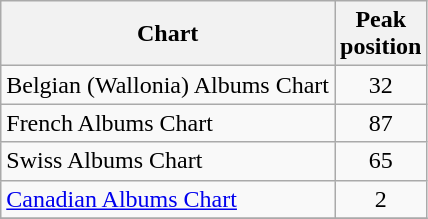<table class="wikitable sortable">
<tr>
<th align="left">Chart</th>
<th align="center">Peak<br>position</th>
</tr>
<tr>
<td align="left">Belgian (Wallonia) Albums Chart</td>
<td align="center">32</td>
</tr>
<tr>
<td align="left">French Albums Chart</td>
<td align="center">87</td>
</tr>
<tr>
<td align="left">Swiss Albums Chart</td>
<td align="center">65</td>
</tr>
<tr>
<td align="left"><a href='#'>Canadian Albums Chart</a></td>
<td align="center">2</td>
</tr>
<tr>
</tr>
</table>
